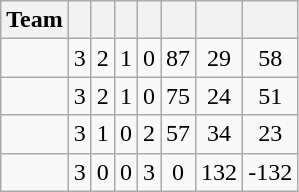<table class="wikitable" style="text-align: center;">
<tr>
<th>Team</th>
<th></th>
<th></th>
<th></th>
<th></th>
<th></th>
<th></th>
<th></th>
</tr>
<tr>
<td align="left"></td>
<td>3</td>
<td>2</td>
<td>1</td>
<td>0</td>
<td>87</td>
<td>29</td>
<td>58</td>
</tr>
<tr>
<td align="left"></td>
<td>3</td>
<td>2</td>
<td>1</td>
<td>0</td>
<td>75</td>
<td>24</td>
<td>51</td>
</tr>
<tr>
<td align="left"></td>
<td>3</td>
<td>1</td>
<td>0</td>
<td>2</td>
<td>57</td>
<td>34</td>
<td>23</td>
</tr>
<tr>
<td align="left"></td>
<td>3</td>
<td>0</td>
<td>0</td>
<td>3</td>
<td>0</td>
<td>132</td>
<td>-132</td>
</tr>
</table>
